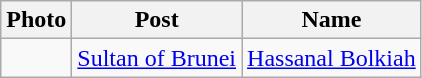<table class="wikitable">
<tr>
<th>Photo</th>
<th>Post</th>
<th>Name</th>
</tr>
<tr>
<td></td>
<td><a href='#'>Sultan of Brunei</a></td>
<td><a href='#'>Hassanal Bolkiah</a></td>
</tr>
</table>
